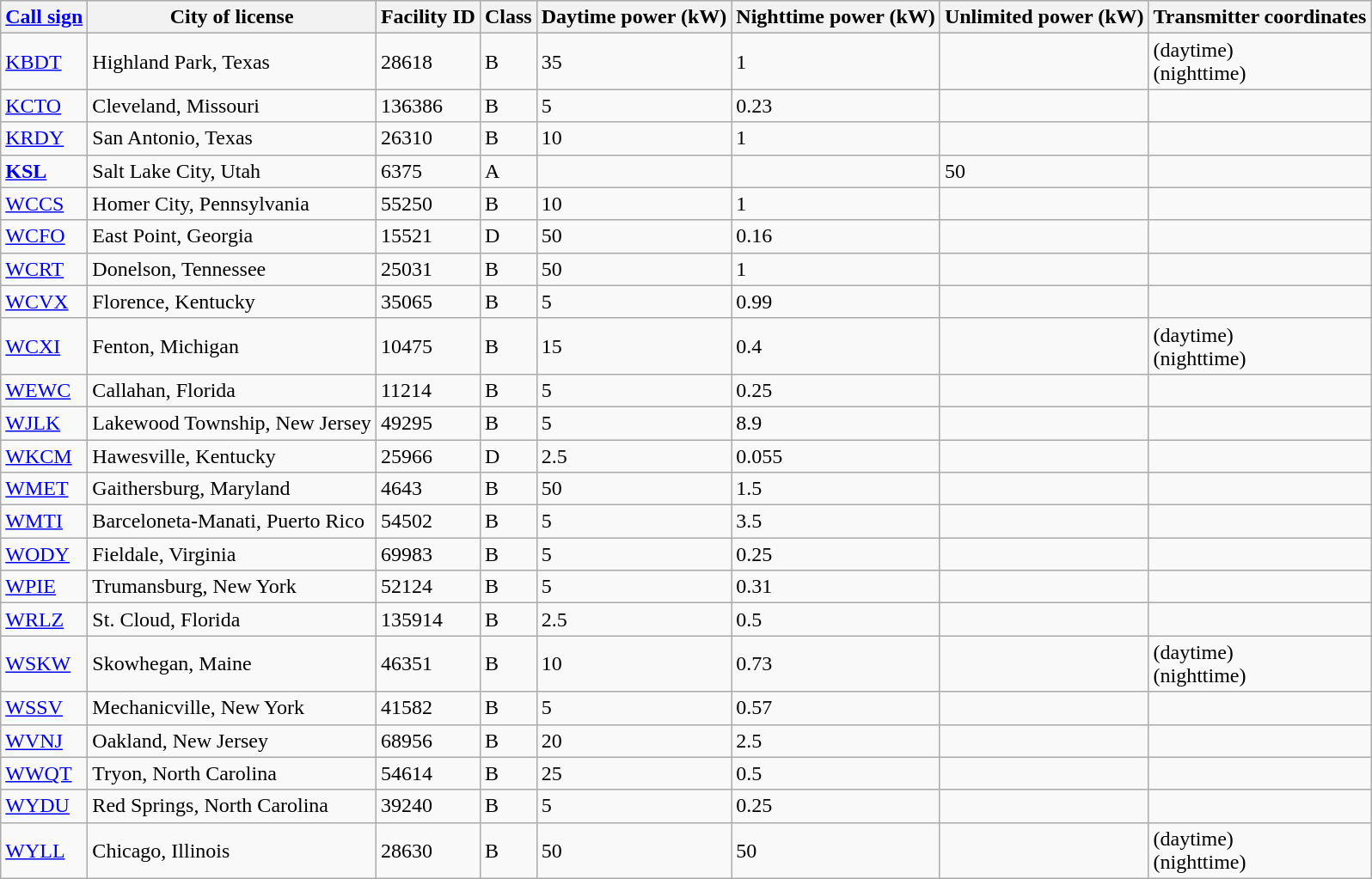<table class="wikitable sortable">
<tr>
<th><a href='#'>Call sign</a></th>
<th>City of license</th>
<th>Facility ID</th>
<th>Class</th>
<th>Daytime power (kW)</th>
<th>Nighttime power (kW)</th>
<th>Unlimited power (kW)</th>
<th>Transmitter coordinates</th>
</tr>
<tr>
<td><a href='#'>KBDT</a></td>
<td>Highland Park, Texas</td>
<td>28618</td>
<td>B</td>
<td>35</td>
<td>1</td>
<td></td>
<td> (daytime)<br> (nighttime)</td>
</tr>
<tr>
<td><a href='#'>KCTO</a></td>
<td>Cleveland, Missouri</td>
<td>136386</td>
<td>B</td>
<td>5</td>
<td>0.23</td>
<td></td>
<td></td>
</tr>
<tr>
<td><a href='#'>KRDY</a></td>
<td>San Antonio, Texas</td>
<td>26310</td>
<td>B</td>
<td>10</td>
<td>1</td>
<td></td>
<td></td>
</tr>
<tr>
<td><strong><a href='#'>KSL</a></strong></td>
<td>Salt Lake City, Utah</td>
<td>6375</td>
<td>A</td>
<td></td>
<td></td>
<td>50</td>
<td></td>
</tr>
<tr>
<td><a href='#'>WCCS</a></td>
<td>Homer City, Pennsylvania</td>
<td>55250</td>
<td>B</td>
<td>10</td>
<td>1</td>
<td></td>
<td></td>
</tr>
<tr>
<td><a href='#'>WCFO</a></td>
<td>East Point, Georgia</td>
<td>15521</td>
<td>D</td>
<td>50</td>
<td>0.16</td>
<td></td>
<td></td>
</tr>
<tr>
<td><a href='#'>WCRT</a></td>
<td>Donelson, Tennessee</td>
<td>25031</td>
<td>B</td>
<td>50</td>
<td>1</td>
<td></td>
<td></td>
</tr>
<tr>
<td><a href='#'>WCVX</a></td>
<td>Florence, Kentucky</td>
<td>35065</td>
<td>B</td>
<td>5</td>
<td>0.99</td>
<td></td>
<td></td>
</tr>
<tr>
<td><a href='#'>WCXI</a></td>
<td>Fenton, Michigan</td>
<td>10475</td>
<td>B</td>
<td>15</td>
<td>0.4</td>
<td></td>
<td> (daytime)<br> (nighttime)</td>
</tr>
<tr>
<td><a href='#'>WEWC</a></td>
<td>Callahan, Florida</td>
<td>11214</td>
<td>B</td>
<td>5</td>
<td>0.25</td>
<td></td>
<td></td>
</tr>
<tr>
<td><a href='#'>WJLK</a></td>
<td>Lakewood Township, New Jersey</td>
<td>49295</td>
<td>B</td>
<td>5</td>
<td>8.9</td>
<td></td>
<td></td>
</tr>
<tr>
<td><a href='#'>WKCM</a></td>
<td>Hawesville, Kentucky</td>
<td>25966</td>
<td>D</td>
<td>2.5</td>
<td>0.055</td>
<td></td>
<td></td>
</tr>
<tr>
<td><a href='#'>WMET</a></td>
<td>Gaithersburg, Maryland</td>
<td>4643</td>
<td>B</td>
<td>50</td>
<td>1.5</td>
<td></td>
<td></td>
</tr>
<tr>
<td><a href='#'>WMTI</a></td>
<td>Barceloneta-Manati, Puerto Rico</td>
<td>54502</td>
<td>B</td>
<td>5</td>
<td>3.5</td>
<td></td>
<td></td>
</tr>
<tr>
<td><a href='#'>WODY</a></td>
<td>Fieldale, Virginia</td>
<td>69983</td>
<td>B</td>
<td>5</td>
<td>0.25</td>
<td></td>
<td></td>
</tr>
<tr>
<td><a href='#'>WPIE</a></td>
<td>Trumansburg, New York</td>
<td>52124</td>
<td>B</td>
<td>5</td>
<td>0.31</td>
<td></td>
<td></td>
</tr>
<tr>
<td><a href='#'>WRLZ</a></td>
<td>St. Cloud, Florida</td>
<td>135914</td>
<td>B</td>
<td>2.5</td>
<td>0.5</td>
<td></td>
<td></td>
</tr>
<tr>
<td><a href='#'>WSKW</a></td>
<td>Skowhegan, Maine</td>
<td>46351</td>
<td>B</td>
<td>10</td>
<td>0.73</td>
<td></td>
<td> (daytime)<br> (nighttime)</td>
</tr>
<tr>
<td><a href='#'>WSSV</a></td>
<td>Mechanicville, New York</td>
<td>41582</td>
<td>B</td>
<td>5</td>
<td>0.57</td>
<td></td>
<td></td>
</tr>
<tr>
<td><a href='#'>WVNJ</a></td>
<td>Oakland, New Jersey</td>
<td>68956</td>
<td>B</td>
<td>20</td>
<td>2.5</td>
<td></td>
<td></td>
</tr>
<tr>
<td><a href='#'>WWQT</a></td>
<td>Tryon, North Carolina</td>
<td>54614</td>
<td>B</td>
<td>25</td>
<td>0.5</td>
<td></td>
<td></td>
</tr>
<tr>
<td><a href='#'>WYDU</a></td>
<td>Red Springs, North Carolina</td>
<td>39240</td>
<td>B</td>
<td>5</td>
<td>0.25</td>
<td></td>
<td></td>
</tr>
<tr>
<td><a href='#'>WYLL</a></td>
<td>Chicago, Illinois</td>
<td>28630</td>
<td>B</td>
<td>50</td>
<td>50</td>
<td></td>
<td> (daytime)<br> (nighttime)</td>
</tr>
</table>
